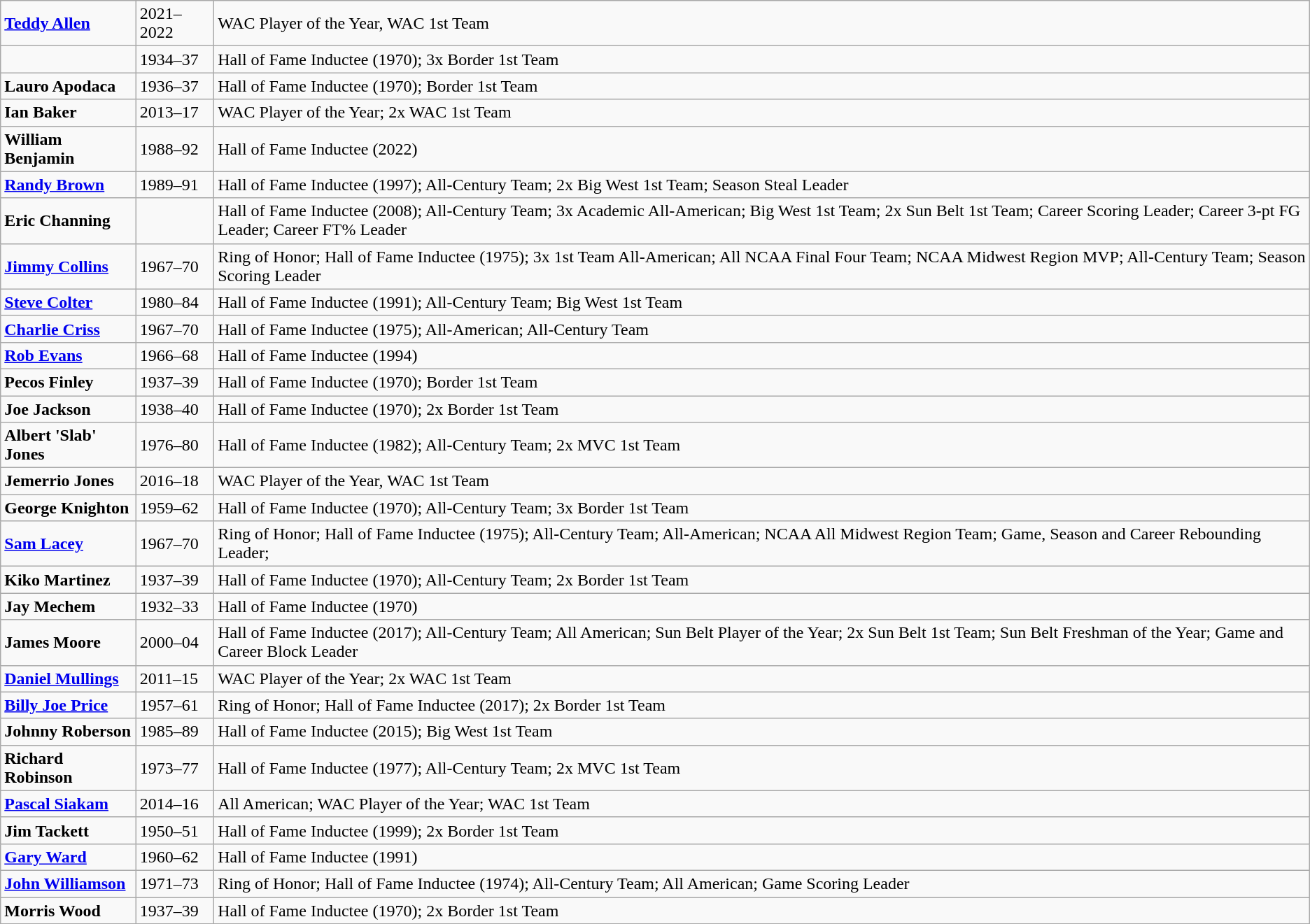<table class=wikitable>
<tr>
<td><strong><a href='#'>Teddy Allen</a></strong></td>
<td>2021–2022</td>
<td>WAC Player of the Year, WAC 1st Team</td>
</tr>
<tr>
<td><strong></strong></td>
<td>1934–37</td>
<td>Hall of Fame Inductee (1970); 3x Border 1st Team</td>
</tr>
<tr>
<td><strong>Lauro Apodaca</strong></td>
<td>1936–37</td>
<td>Hall of Fame Inductee (1970); Border 1st Team</td>
</tr>
<tr>
<td><strong>Ian Baker</strong></td>
<td>2013–17</td>
<td>WAC Player of the Year; 2x WAC 1st Team</td>
</tr>
<tr>
<td><strong>William Benjamin</strong></td>
<td>1988–92</td>
<td>Hall of Fame Inductee (2022)</td>
</tr>
<tr>
<td><strong><a href='#'>Randy Brown</a></strong></td>
<td>1989–91</td>
<td>Hall of Fame Inductee (1997); All-Century Team; 2x Big West 1st Team; Season Steal Leader</td>
</tr>
<tr>
<td><strong>Eric Channing</strong></td>
<td></td>
<td>Hall of Fame Inductee (2008); All-Century Team; 3x Academic All-American; Big West 1st Team; 2x Sun Belt 1st Team; Career Scoring Leader; Career 3-pt FG Leader; Career FT% Leader</td>
</tr>
<tr>
<td><strong><a href='#'>Jimmy Collins</a></strong></td>
<td>1967–70</td>
<td>Ring of Honor; Hall of Fame Inductee (1975); 3x 1st Team All-American; All NCAA Final Four Team; NCAA Midwest Region MVP; All-Century Team; Season Scoring Leader</td>
</tr>
<tr>
<td><strong><a href='#'>Steve Colter</a></strong></td>
<td>1980–84</td>
<td>Hall of Fame Inductee (1991); All-Century Team; Big West 1st Team</td>
</tr>
<tr>
<td><strong><a href='#'>Charlie Criss</a></strong></td>
<td>1967–70</td>
<td>Hall of Fame Inductee (1975); All-American; All-Century Team</td>
</tr>
<tr>
<td><strong><a href='#'>Rob Evans</a></strong></td>
<td>1966–68</td>
<td>Hall of Fame Inductee (1994)</td>
</tr>
<tr>
<td><strong>Pecos Finley</strong></td>
<td>1937–39</td>
<td>Hall of Fame Inductee (1970); Border 1st Team</td>
</tr>
<tr>
<td><strong>Joe Jackson</strong></td>
<td>1938–40</td>
<td>Hall of Fame Inductee (1970); 2x Border 1st Team</td>
</tr>
<tr>
<td><strong>Albert 'Slab' Jones</strong></td>
<td>1976–80</td>
<td>Hall of Fame Inductee (1982); All-Century Team; 2x MVC 1st Team</td>
</tr>
<tr>
<td><strong>Jemerrio Jones</strong></td>
<td>2016–18</td>
<td>WAC Player of the Year, WAC 1st Team</td>
</tr>
<tr>
<td><strong>George Knighton</strong></td>
<td>1959–62</td>
<td>Hall of Fame Inductee (1970); All-Century Team; 3x Border 1st Team</td>
</tr>
<tr>
<td><strong><a href='#'>Sam Lacey</a></strong></td>
<td>1967–70</td>
<td>Ring of Honor; Hall of Fame Inductee (1975); All-Century Team; All-American; NCAA All Midwest Region Team; Game, Season and Career Rebounding Leader;</td>
</tr>
<tr>
<td><strong>Kiko Martinez</strong></td>
<td>1937–39</td>
<td>Hall of Fame Inductee (1970); All-Century Team; 2x Border 1st Team</td>
</tr>
<tr>
<td><strong>Jay Mechem</strong></td>
<td>1932–33</td>
<td>Hall of Fame Inductee (1970)</td>
</tr>
<tr>
<td><strong>James Moore</strong></td>
<td>2000–04</td>
<td>Hall of Fame Inductee (2017); All-Century Team; All American; Sun Belt Player of the Year; 2x Sun Belt 1st Team; Sun Belt Freshman of the Year; Game and Career Block Leader</td>
</tr>
<tr>
<td><strong><a href='#'>Daniel Mullings</a></strong></td>
<td>2011–15</td>
<td>WAC Player of the Year; 2x WAC 1st Team</td>
</tr>
<tr>
<td><strong><a href='#'>Billy Joe Price</a></strong></td>
<td>1957–61</td>
<td>Ring of Honor; Hall of Fame Inductee (2017); 2x Border 1st Team</td>
</tr>
<tr>
<td><strong>Johnny Roberson</strong></td>
<td>1985–89</td>
<td>Hall of Fame Inductee (2015); Big West 1st Team</td>
</tr>
<tr>
<td><strong>Richard Robinson</strong></td>
<td>1973–77</td>
<td>Hall of Fame Inductee (1977); All-Century Team; 2x MVC 1st Team</td>
</tr>
<tr>
<td><strong><a href='#'>Pascal Siakam</a></strong></td>
<td>2014–16</td>
<td>All American; WAC Player of the Year; WAC 1st Team</td>
</tr>
<tr>
<td><strong>Jim Tackett</strong></td>
<td>1950–51</td>
<td>Hall of Fame Inductee (1999); 2x Border 1st Team</td>
</tr>
<tr>
<td><strong><a href='#'>Gary Ward</a></strong></td>
<td>1960–62</td>
<td>Hall of Fame Inductee (1991)</td>
</tr>
<tr>
<td><strong><a href='#'>John Williamson</a></strong></td>
<td>1971–73</td>
<td>Ring of Honor; Hall of Fame Inductee (1974); All-Century Team; All American; Game Scoring Leader</td>
</tr>
<tr>
<td><strong>Morris Wood</strong></td>
<td>1937–39</td>
<td>Hall of Fame Inductee (1970); 2x Border 1st Team</td>
</tr>
</table>
